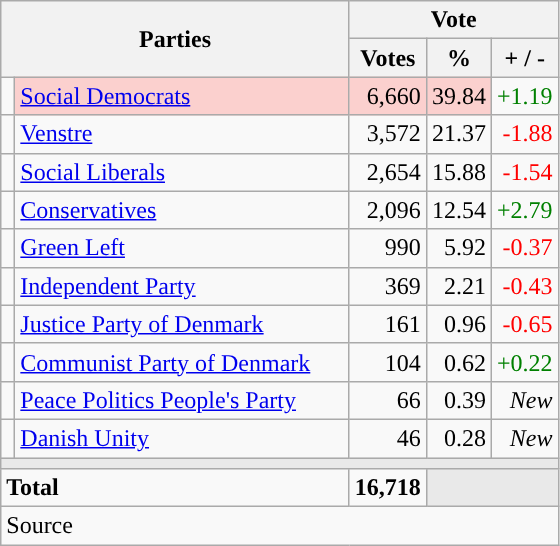<table class="wikitable" style="text-align:right;">
<tr>
<th style="text-align:centre;" rowspan="2" colspan="2" width="225">Parties</th>
<th colspan="3">Vote</th>
</tr>
<tr>
<th width="15">Votes</th>
<th width="15">%</th>
<th width="15">+ / -</th>
</tr>
<tr>
<td width="2" style="color:inherit;background:"></td>
<td bgcolor=#fbd0ce  align="left"><a href='#'>Social Democrats</a></td>
<td bgcolor=#fbd0ce>6,660</td>
<td bgcolor=#fbd0ce>39.84</td>
<td style=color:green;>+1.19</td>
</tr>
<tr>
<td width="2" style="color:inherit;background:"></td>
<td align="left"><a href='#'>Venstre</a></td>
<td>3,572</td>
<td>21.37</td>
<td style=color:red;>-1.88</td>
</tr>
<tr>
<td width="2" style="color:inherit;background:"></td>
<td align="left"><a href='#'>Social Liberals</a></td>
<td>2,654</td>
<td>15.88</td>
<td style=color:red;>-1.54</td>
</tr>
<tr>
<td width="2" style="color:inherit;background:"></td>
<td align="left"><a href='#'>Conservatives</a></td>
<td>2,096</td>
<td>12.54</td>
<td style=color:green;>+2.79</td>
</tr>
<tr>
<td width="2" style="color:inherit;background:"></td>
<td align="left"><a href='#'>Green Left</a></td>
<td>990</td>
<td>5.92</td>
<td style=color:red;>-0.37</td>
</tr>
<tr>
<td width="2" style="color:inherit;background:"></td>
<td align="left"><a href='#'>Independent Party</a></td>
<td>369</td>
<td>2.21</td>
<td style=color:red;>-0.43</td>
</tr>
<tr>
<td width="2" style="color:inherit;background:"></td>
<td align="left"><a href='#'>Justice Party of Denmark</a></td>
<td>161</td>
<td>0.96</td>
<td style=color:red;>-0.65</td>
</tr>
<tr>
<td width="2" style="color:inherit;background:"></td>
<td align="left"><a href='#'>Communist Party of Denmark</a></td>
<td>104</td>
<td>0.62</td>
<td style=color:green;>+0.22</td>
</tr>
<tr>
<td width="2" style="color:inherit;background:"></td>
<td align="left"><a href='#'>Peace Politics People's Party</a></td>
<td>66</td>
<td>0.39</td>
<td><em>New</em></td>
</tr>
<tr>
<td width="2" style="color:inherit;background:"></td>
<td align="left"><a href='#'>Danish Unity</a></td>
<td>46</td>
<td>0.28</td>
<td><em>New</em></td>
</tr>
<tr>
<td colspan="7" bgcolor="#E9E9E9"></td>
</tr>
<tr>
<td align="left" colspan="2"><strong>Total</strong></td>
<td><strong>16,718</strong></td>
<td bgcolor="#E9E9E9" colspan="2"></td>
</tr>
<tr>
<td align="left" colspan="6">Source</td>
</tr>
</table>
